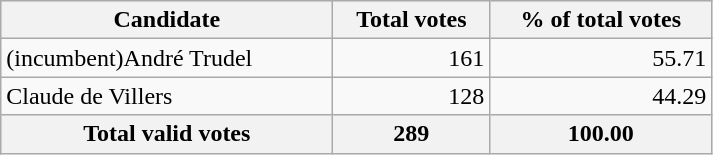<table style="width:475px;" class="wikitable">
<tr bgcolor="#EEEEEE">
<th align="left">Candidate</th>
<th align="right">Total votes</th>
<th align="right">% of total votes</th>
</tr>
<tr>
<td align="left">(incumbent)André Trudel</td>
<td align="right">161</td>
<td align="right">55.71</td>
</tr>
<tr>
<td align="left">Claude de Villers</td>
<td align="right">128</td>
<td align="right">44.29</td>
</tr>
<tr bgcolor="#EEEEEE">
<th align="left">Total valid votes</th>
<th align="right">289</th>
<th align="right">100.00</th>
</tr>
</table>
